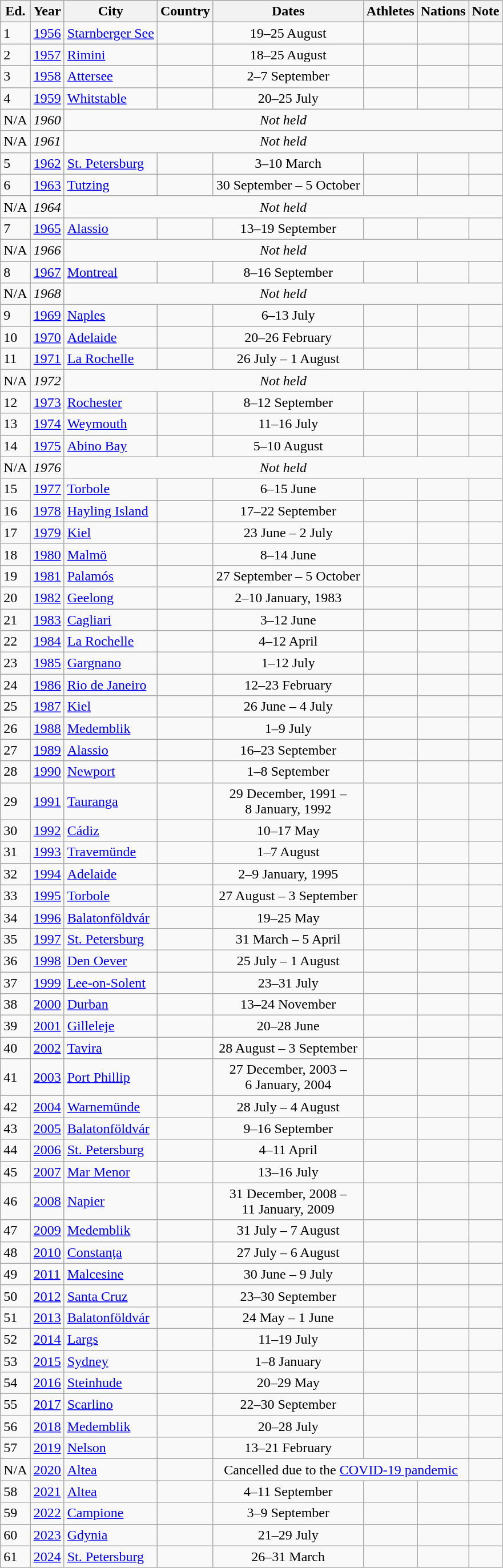<table class="wikitable">
<tr>
<th>Ed.</th>
<th>Year</th>
<th>City</th>
<th>Country</th>
<th>Dates</th>
<th>Athletes</th>
<th>Nations</th>
<th>Note</th>
</tr>
<tr>
<td>1</td>
<td><a href='#'>1956</a></td>
<td><a href='#'>Starnberger See</a></td>
<td></td>
<td align=center>19–25 August</td>
<td align=center></td>
<td align=center></td>
<td></td>
</tr>
<tr>
<td>2</td>
<td><a href='#'>1957</a></td>
<td><a href='#'>Rimini</a></td>
<td></td>
<td align=center>18–25 August</td>
<td align=center></td>
<td align=center></td>
<td></td>
</tr>
<tr>
<td>3</td>
<td><a href='#'>1958</a></td>
<td><a href='#'>Attersee</a></td>
<td></td>
<td align=center>2–7 September</td>
<td align=center></td>
<td align=center></td>
<td></td>
</tr>
<tr>
<td>4</td>
<td><a href='#'>1959</a></td>
<td><a href='#'>Whitstable</a></td>
<td></td>
<td align=center>20–25 July</td>
<td align=center></td>
<td align=center></td>
<td></td>
</tr>
<tr>
<td>N/A</td>
<td><em>1960</em></td>
<td colspan=10 align=center><em>Not held</em></td>
</tr>
<tr>
<td>N/A</td>
<td><em>1961</em></td>
<td colspan=10 align=center><em>Not held</em></td>
</tr>
<tr>
<td>5</td>
<td><a href='#'>1962</a></td>
<td><a href='#'>St. Petersburg</a></td>
<td></td>
<td align=center>3–10 March</td>
<td align=center></td>
<td align=center></td>
<td></td>
</tr>
<tr>
<td>6</td>
<td><a href='#'>1963</a></td>
<td><a href='#'>Tutzing</a></td>
<td></td>
<td align=center>30 September – 5 October</td>
<td align=center></td>
<td align=center></td>
<td></td>
</tr>
<tr>
<td>N/A</td>
<td><em>1964</em></td>
<td colspan=10 align=center><em>Not held</em></td>
</tr>
<tr>
<td>7</td>
<td><a href='#'>1965</a></td>
<td><a href='#'>Alassio</a></td>
<td></td>
<td align=center>13–19 September</td>
<td align=center></td>
<td align=center></td>
<td></td>
</tr>
<tr>
<td>N/A</td>
<td><em>1966</em></td>
<td colspan=10 align=center><em>Not held</em></td>
</tr>
<tr>
<td>8</td>
<td><a href='#'>1967</a></td>
<td><a href='#'>Montreal</a></td>
<td></td>
<td align=center>8–16 September</td>
<td align=center></td>
<td align=center></td>
<td></td>
</tr>
<tr>
<td>N/A</td>
<td><em>1968</em></td>
<td colspan=10 align=center><em>Not held</em></td>
</tr>
<tr>
<td>9</td>
<td><a href='#'>1969</a></td>
<td><a href='#'>Naples</a></td>
<td></td>
<td align=center>6–13 July</td>
<td align=center></td>
<td align=center></td>
<td></td>
</tr>
<tr>
<td>10</td>
<td><a href='#'>1970</a></td>
<td><a href='#'>Adelaide</a></td>
<td></td>
<td align=center>20–26 February</td>
<td align=center></td>
<td align=center></td>
<td></td>
</tr>
<tr>
<td>11</td>
<td><a href='#'>1971</a></td>
<td><a href='#'>La Rochelle</a></td>
<td></td>
<td align=center>26 July – 1 August</td>
<td align=center></td>
<td align=center></td>
<td></td>
</tr>
<tr>
<td>N/A</td>
<td><em>1972</em></td>
<td colspan=10 align=center><em>Not held</em></td>
</tr>
<tr>
<td>12</td>
<td><a href='#'>1973</a></td>
<td><a href='#'>Rochester</a></td>
<td></td>
<td align=center>8–12 September</td>
<td align=center></td>
<td align=center></td>
<td></td>
</tr>
<tr>
<td>13</td>
<td><a href='#'>1974</a></td>
<td><a href='#'>Weymouth</a></td>
<td></td>
<td align=center>11–16 July</td>
<td align=center></td>
<td align=center></td>
<td></td>
</tr>
<tr>
<td>14</td>
<td><a href='#'>1975</a></td>
<td><a href='#'>Abino Bay</a></td>
<td></td>
<td align=center>5–10 August</td>
<td align=center></td>
<td align=center></td>
<td></td>
</tr>
<tr>
<td>N/A</td>
<td><em>1976</em></td>
<td colspan=10 align=center><em>Not held</em></td>
</tr>
<tr>
<td>15</td>
<td><a href='#'>1977</a></td>
<td><a href='#'>Torbole</a></td>
<td></td>
<td align=center>6–15 June</td>
<td align=center></td>
<td align=center></td>
<td></td>
</tr>
<tr>
<td>16</td>
<td><a href='#'>1978</a></td>
<td><a href='#'>Hayling Island</a></td>
<td></td>
<td align=center>17–22 September</td>
<td align=center></td>
<td align=center></td>
<td></td>
</tr>
<tr>
<td>17</td>
<td><a href='#'>1979</a></td>
<td><a href='#'>Kiel</a></td>
<td></td>
<td align=center>23 June – 2 July</td>
<td align=center></td>
<td align=center></td>
<td></td>
</tr>
<tr>
<td>18</td>
<td><a href='#'>1980</a></td>
<td><a href='#'>Malmö</a></td>
<td></td>
<td align=center>8–14 June</td>
<td align="center"></td>
<td align=center></td>
<td></td>
</tr>
<tr>
<td>19</td>
<td><a href='#'>1981</a></td>
<td><a href='#'>Palamós</a></td>
<td></td>
<td align=center>27 September – 5 October</td>
<td align=center></td>
<td align=center></td>
<td></td>
</tr>
<tr>
<td>20</td>
<td><a href='#'>1982</a></td>
<td><a href='#'>Geelong</a></td>
<td></td>
<td align=center>2–10 January, 1983</td>
<td align=center></td>
<td align=center></td>
<td></td>
</tr>
<tr>
<td>21</td>
<td><a href='#'>1983</a></td>
<td><a href='#'>Cagliari</a></td>
<td></td>
<td align=center>3–12 June</td>
<td align=center></td>
<td align=center></td>
<td></td>
</tr>
<tr>
<td>22</td>
<td><a href='#'>1984</a></td>
<td><a href='#'>La Rochelle</a></td>
<td></td>
<td align=center>4–12 April</td>
<td align=center></td>
<td align=center></td>
<td></td>
</tr>
<tr>
<td>23</td>
<td><a href='#'>1985</a></td>
<td><a href='#'>Gargnano</a></td>
<td></td>
<td align=center>1–12 July</td>
<td align=center></td>
<td align=center></td>
<td></td>
</tr>
<tr>
<td>24</td>
<td><a href='#'>1986</a></td>
<td><a href='#'>Rio de Janeiro</a></td>
<td></td>
<td align=center>12–23 February</td>
<td align=center></td>
<td align=center></td>
<td></td>
</tr>
<tr>
<td>25</td>
<td><a href='#'>1987</a></td>
<td><a href='#'>Kiel</a></td>
<td></td>
<td align=center>26 June – 4 July</td>
<td align=center></td>
<td align=center></td>
<td></td>
</tr>
<tr>
<td>26</td>
<td><a href='#'>1988</a></td>
<td><a href='#'>Medemblik</a></td>
<td></td>
<td align=center>1–9 July</td>
<td align=center></td>
<td align=center></td>
<td></td>
</tr>
<tr>
<td>27</td>
<td><a href='#'>1989</a></td>
<td><a href='#'>Alassio</a></td>
<td></td>
<td align=center>16–23 September</td>
<td align="center"></td>
<td align=center></td>
<td></td>
</tr>
<tr>
<td>28</td>
<td><a href='#'>1990</a></td>
<td><a href='#'>Newport</a></td>
<td></td>
<td align=center>1–8 September</td>
<td align=center></td>
<td align=center></td>
<td></td>
</tr>
<tr>
<td>29</td>
<td><a href='#'>1991</a></td>
<td><a href='#'>Tauranga</a></td>
<td></td>
<td align=center>29 December, 1991 –<br>8 January, 1992</td>
<td align=center></td>
<td align=center></td>
<td></td>
</tr>
<tr>
<td>30</td>
<td><a href='#'>1992</a></td>
<td><a href='#'>Cádiz</a></td>
<td></td>
<td align=center>10–17 May</td>
<td align=center></td>
<td align=center></td>
<td></td>
</tr>
<tr>
<td>31</td>
<td><a href='#'>1993</a></td>
<td><a href='#'>Travemünde</a></td>
<td></td>
<td align=center>1–7 August</td>
<td align=center></td>
<td align=center></td>
<td></td>
</tr>
<tr>
<td>32</td>
<td><a href='#'>1994</a></td>
<td><a href='#'>Adelaide</a></td>
<td></td>
<td align=center>2–9 January, 1995</td>
<td align=center></td>
<td align=center></td>
<td></td>
</tr>
<tr>
<td>33</td>
<td><a href='#'>1995</a></td>
<td><a href='#'>Torbole</a></td>
<td></td>
<td align=center>27 August – 3 September</td>
<td align=center></td>
<td align=center></td>
<td></td>
</tr>
<tr>
<td>34</td>
<td><a href='#'>1996</a></td>
<td><a href='#'>Balatonföldvár</a></td>
<td></td>
<td align=center>19–25 May</td>
<td align=center></td>
<td align=center></td>
<td></td>
</tr>
<tr>
<td>35</td>
<td><a href='#'>1997</a></td>
<td><a href='#'>St. Petersburg</a></td>
<td></td>
<td align=center>31 March – 5 April</td>
<td align=center></td>
<td align=center></td>
<td></td>
</tr>
<tr>
<td>36</td>
<td><a href='#'>1998</a></td>
<td><a href='#'>Den Oever</a></td>
<td></td>
<td align=center>25 July – 1 August</td>
<td align=center></td>
<td align=center></td>
<td></td>
</tr>
<tr>
<td>37</td>
<td><a href='#'>1999</a></td>
<td><a href='#'>Lee-on-Solent</a></td>
<td></td>
<td align=center>23–31 July</td>
<td align=center></td>
<td align=center></td>
<td></td>
</tr>
<tr>
<td>38</td>
<td><a href='#'>2000</a></td>
<td><a href='#'>Durban</a></td>
<td></td>
<td align=center>13–24 November</td>
<td align=center></td>
<td align=center></td>
<td></td>
</tr>
<tr>
<td>39</td>
<td><a href='#'>2001</a></td>
<td><a href='#'>Gilleleje</a></td>
<td></td>
<td align=center>20–28 June</td>
<td align=center></td>
<td align=center></td>
<td></td>
</tr>
<tr>
<td>40</td>
<td><a href='#'>2002</a></td>
<td><a href='#'>Tavira</a></td>
<td></td>
<td align=center>28 August – 3 September</td>
<td align=center></td>
<td align=center></td>
<td></td>
</tr>
<tr>
<td>41</td>
<td><a href='#'>2003</a></td>
<td><a href='#'>Port Phillip</a></td>
<td></td>
<td align=center>27 December, 2003 –<br>6 January, 2004</td>
<td align=center></td>
<td align=center></td>
<td></td>
</tr>
<tr>
<td>42</td>
<td><a href='#'>2004</a></td>
<td><a href='#'>Warnemünde</a></td>
<td></td>
<td align=center>28 July – 4 August</td>
<td align=center></td>
<td align=center></td>
<td></td>
</tr>
<tr>
<td>43</td>
<td><a href='#'>2005</a></td>
<td><a href='#'>Balatonföldvár</a></td>
<td></td>
<td align=center>9–16 September</td>
<td align=center></td>
<td align=center></td>
<td></td>
</tr>
<tr>
<td>44</td>
<td><a href='#'>2006</a></td>
<td><a href='#'>St. Petersburg</a></td>
<td></td>
<td align=center>4–11 April</td>
<td align=center></td>
<td align=center></td>
<td></td>
</tr>
<tr>
<td>45</td>
<td><a href='#'>2007</a></td>
<td><a href='#'>Mar Menor</a></td>
<td></td>
<td align=center>13–16 July</td>
<td align=center></td>
<td align=center></td>
<td></td>
</tr>
<tr>
<td>46</td>
<td><a href='#'>2008</a></td>
<td><a href='#'>Napier</a></td>
<td></td>
<td align=center>31 December, 2008 –<br>11 January, 2009</td>
<td align=center></td>
<td align=center></td>
<td></td>
</tr>
<tr>
<td>47</td>
<td><a href='#'>2009</a></td>
<td><a href='#'>Medemblik</a></td>
<td></td>
<td align=center>31 July – 7 August</td>
<td align=center></td>
<td align=center></td>
<td></td>
</tr>
<tr>
<td>48</td>
<td><a href='#'>2010</a></td>
<td><a href='#'>Constanța</a></td>
<td></td>
<td align=center>27 July – 6 August</td>
<td align=center></td>
<td align=center></td>
<td></td>
</tr>
<tr>
<td>49</td>
<td><a href='#'>2011</a></td>
<td><a href='#'>Malcesine</a></td>
<td></td>
<td align=center>30 June – 9 July</td>
<td align=center></td>
<td align=center></td>
<td></td>
</tr>
<tr>
<td>50</td>
<td><a href='#'>2012</a></td>
<td><a href='#'>Santa Cruz</a></td>
<td></td>
<td align=center>23–30 September</td>
<td align=center></td>
<td align=center></td>
<td></td>
</tr>
<tr>
<td>51</td>
<td><a href='#'>2013</a></td>
<td><a href='#'>Balatonföldvár</a></td>
<td></td>
<td align=center>24 May – 1 June</td>
<td align=center></td>
<td align=center></td>
<td></td>
</tr>
<tr>
<td>52</td>
<td><a href='#'>2014</a></td>
<td><a href='#'>Largs</a></td>
<td></td>
<td align=center>11–19 July</td>
<td align=center></td>
<td align=center></td>
<td></td>
</tr>
<tr>
<td>53</td>
<td><a href='#'>2015</a></td>
<td><a href='#'>Sydney</a></td>
<td></td>
<td align=center>1–8 January</td>
<td align=center></td>
<td align=center></td>
<td></td>
</tr>
<tr>
<td>54</td>
<td><a href='#'>2016</a></td>
<td><a href='#'>Steinhude</a></td>
<td></td>
<td align=center>20–29 May</td>
<td align=center></td>
<td align=center></td>
<td></td>
</tr>
<tr>
<td>55</td>
<td><a href='#'>2017</a></td>
<td><a href='#'>Scarlino</a></td>
<td></td>
<td align=center>22–30 September</td>
<td align=center></td>
<td align=center></td>
<td></td>
</tr>
<tr>
<td>56</td>
<td><a href='#'>2018</a></td>
<td><a href='#'>Medemblik</a></td>
<td></td>
<td align=center>20–28 July</td>
<td align=center></td>
<td align=center></td>
<td></td>
</tr>
<tr>
<td>57</td>
<td><a href='#'>2019</a></td>
<td><a href='#'>Nelson</a></td>
<td></td>
<td align=center>13–21 February</td>
<td align=center></td>
<td align=center></td>
<td></td>
</tr>
<tr>
<td>N/A</td>
<td><a href='#'>2020</a></td>
<td><a href='#'>Altea</a></td>
<td></td>
<td colspan=3 align=center>Cancelled due to the <a href='#'>COVID-19 pandemic</a></td>
<td></td>
</tr>
<tr>
<td>58</td>
<td><a href='#'>2021</a></td>
<td><a href='#'>Altea</a></td>
<td></td>
<td align=center>4–11 September</td>
<td align=center></td>
<td align=center></td>
<td></td>
</tr>
<tr>
<td>59</td>
<td><a href='#'>2022</a></td>
<td><a href='#'>Campione</a></td>
<td></td>
<td align=center>3–9 September</td>
<td align=center></td>
<td align=center></td>
<td></td>
</tr>
<tr>
<td>60</td>
<td><a href='#'>2023</a></td>
<td><a href='#'>Gdynia</a></td>
<td></td>
<td align=center>21–29 July</td>
<td align=center></td>
<td align=center></td>
<td></td>
</tr>
<tr>
<td>61</td>
<td><a href='#'>2024</a></td>
<td><a href='#'>St. Petersburg</a></td>
<td></td>
<td align=center>26–31 March</td>
<td align=center></td>
<td align=center></td>
<td></td>
</tr>
</table>
